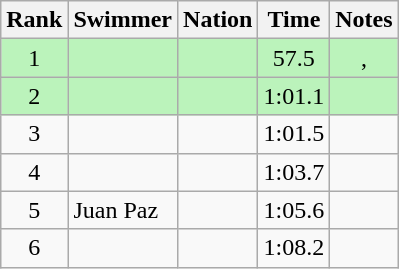<table class="wikitable sortable" style="text-align:center">
<tr>
<th>Rank</th>
<th>Swimmer</th>
<th>Nation</th>
<th>Time</th>
<th>Notes</th>
</tr>
<tr bgcolor=bbf3bb>
<td>1</td>
<td align=left></td>
<td align=left></td>
<td data-sort-value=0:57.5>57.5</td>
<td>, </td>
</tr>
<tr bgcolor=bbf3bb>
<td>2</td>
<td align=left></td>
<td align=left></td>
<td>1:01.1</td>
<td></td>
</tr>
<tr>
<td>3</td>
<td align=left></td>
<td align=left></td>
<td>1:01.5</td>
<td></td>
</tr>
<tr>
<td>4</td>
<td align=left></td>
<td align=left></td>
<td>1:03.7</td>
<td></td>
</tr>
<tr>
<td>5</td>
<td align=left>Juan Paz</td>
<td align=left></td>
<td>1:05.6</td>
<td></td>
</tr>
<tr>
<td>6</td>
<td align=left></td>
<td align=left></td>
<td>1:08.2</td>
<td></td>
</tr>
</table>
